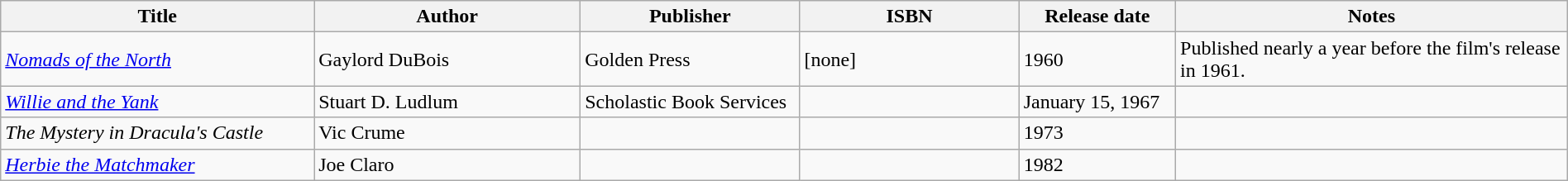<table class="wikitable" width=100%>
<tr>
<th width=20%>Title</th>
<th width=17%>Author</th>
<th width=14%>Publisher</th>
<th width=14%>ISBN</th>
<th width=10%>Release date</th>
<th width=25%>Notes</th>
</tr>
<tr>
<td><em><a href='#'>Nomads of the North</a></em></td>
<td>Gaylord DuBois</td>
<td>Golden Press</td>
<td>[none]</td>
<td>1960</td>
<td>Published nearly a year before the film's release in 1961.</td>
</tr>
<tr>
<td><em><a href='#'>Willie and the Yank</a></em></td>
<td>Stuart D. Ludlum</td>
<td>Scholastic Book Services</td>
<td></td>
<td>January 15, 1967</td>
<td></td>
</tr>
<tr>
<td><em>The Mystery in Dracula's Castle</em></td>
<td>Vic Crume</td>
<td></td>
<td></td>
<td>1973</td>
<td></td>
</tr>
<tr>
<td><em><a href='#'>Herbie the Matchmaker</a></em></td>
<td>Joe Claro</td>
<td></td>
<td></td>
<td>1982</td>
<td></td>
</tr>
</table>
